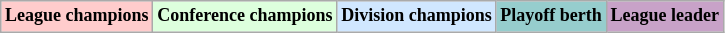<table class="wikitable"  style="margin:center; font-size:75%;">
<tr>
<td style="text-align:center; background:#fcc;"><strong>League champions</strong></td>
<td style="text-align:center; background:#dfd;"><strong>Conference champions</strong></td>
<td style="text-align:center; background:#d0e7ff;"><strong>Division champions</strong></td>
<td style="text-align:center; background:#96cdcd;"><strong>Playoff berth</strong></td>
<td style="text-align:center; background:#c8a2c8;"><strong>League leader</strong></td>
</tr>
</table>
